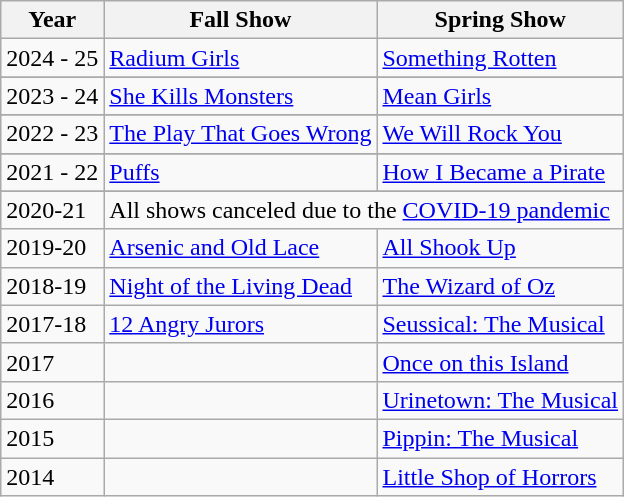<table class="wikitable">
<tr>
<th>Year</th>
<th>Fall Show</th>
<th>Spring Show</th>
</tr>
<tr>
<td>2024 - 25</td>
<td><a href='#'>Radium Girls</a></td>
<td><a href='#'>Something Rotten</a></td>
</tr>
<tr>
</tr>
<tr>
<td>2023 - 24</td>
<td><a href='#'>She Kills Monsters</a></td>
<td><a href='#'>Mean Girls</a></td>
</tr>
<tr>
</tr>
<tr>
<td>2022 - 23</td>
<td><a href='#'>The Play That Goes Wrong</a></td>
<td><a href='#'>We Will Rock You</a></td>
</tr>
<tr>
</tr>
<tr>
<td>2021 - 22</td>
<td><a href='#'>Puffs</a></td>
<td><a href='#'>How I Became a Pirate</a></td>
</tr>
<tr>
</tr>
<tr>
<td>2020-21</td>
<td colspan="2">All shows canceled due to the <a href='#'>COVID-19 pandemic</a></td>
</tr>
<tr>
<td>2019-20</td>
<td><a href='#'>Arsenic and Old Lace</a></td>
<td><a href='#'>All Shook Up</a></td>
</tr>
<tr>
<td>2018-19</td>
<td><a href='#'>Night of the Living Dead</a></td>
<td><a href='#'>The Wizard of Oz</a></td>
</tr>
<tr>
<td>2017-18</td>
<td><a href='#'>12 Angry Jurors</a></td>
<td><a href='#'>Seussical: The Musical</a></td>
</tr>
<tr>
<td>2017</td>
<td></td>
<td><a href='#'>Once on this Island</a></td>
</tr>
<tr>
<td>2016</td>
<td></td>
<td><a href='#'>Urinetown: The Musical</a></td>
</tr>
<tr>
<td>2015</td>
<td></td>
<td><a href='#'>Pippin: The Musical</a></td>
</tr>
<tr>
<td>2014</td>
<td></td>
<td><a href='#'>Little Shop of Horrors</a></td>
</tr>
</table>
